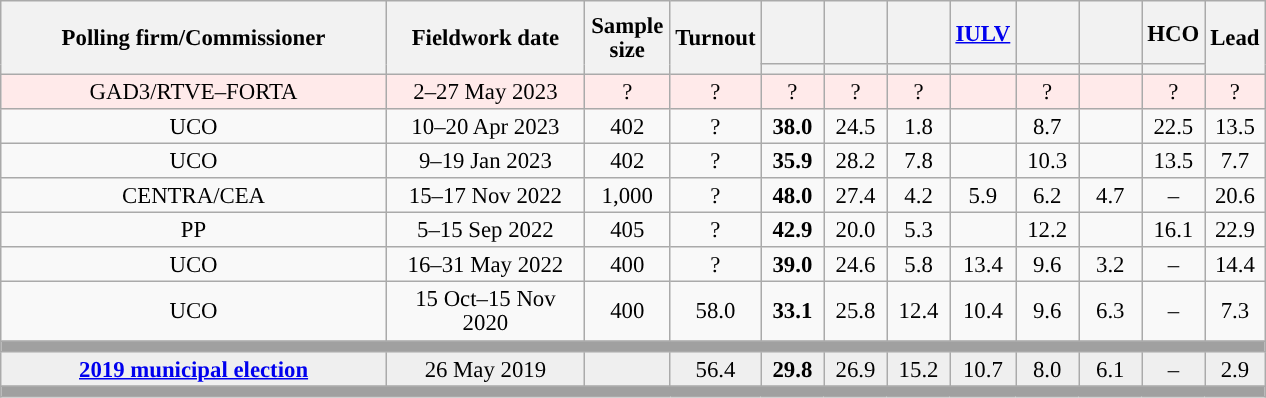<table class="wikitable collapsible collapsed" style="text-align:center; font-size:95%; line-height:16px;">
<tr style="height:42px;">
<th style="width:250px;" rowspan="2">Polling firm/Commissioner</th>
<th style="width:125px;" rowspan="2">Fieldwork date</th>
<th style="width:50px;" rowspan="2">Sample size</th>
<th style="width:45px;" rowspan="2">Turnout</th>
<th style="width:35px;"></th>
<th style="width:35px;"></th>
<th style="width:35px;"></th>
<th style="width:35px;"><a href='#'>IULV</a></th>
<th style="width:35px;"></th>
<th style="width:35px;"></th>
<th style="width:35px;">HCO</th>
<th style="width:30px;" rowspan="2">Lead</th>
</tr>
<tr>
<th style="color:inherit;background:"></th>
<th style="color:inherit;background:"></th>
<th style="color:inherit;background:"></th>
<th style="color:inherit;background:"></th>
<th style="color:inherit;background:"></th>
<th style="color:inherit;background:"></th>
<th style="color:inherit;background:"></th>
</tr>
<tr style="background:#FFEAEA;">
<td>GAD3/RTVE–FORTA</td>
<td>2–27 May 2023</td>
<td>?</td>
<td>?</td>
<td>?<br></td>
<td>?<br></td>
<td>?<br></td>
<td></td>
<td>?<br></td>
<td></td>
<td>?<br></td>
<td style="background:">?</td>
</tr>
<tr>
<td>UCO</td>
<td>10–20 Apr 2023</td>
<td>402</td>
<td>?</td>
<td><strong>38.0</strong><br></td>
<td>24.5<br></td>
<td>1.8<br></td>
<td></td>
<td>8.7<br></td>
<td></td>
<td>22.5<br></td>
<td style="background:">13.5</td>
</tr>
<tr>
<td>UCO</td>
<td>9–19 Jan 2023</td>
<td>402</td>
<td>?</td>
<td><strong>35.9</strong><br></td>
<td>28.2<br></td>
<td>7.8<br></td>
<td></td>
<td>10.3<br></td>
<td></td>
<td>13.5<br></td>
<td style="background:">7.7</td>
</tr>
<tr>
<td>CENTRA/CEA</td>
<td>15–17 Nov 2022</td>
<td>1,000</td>
<td>?</td>
<td><strong>48.0</strong><br></td>
<td>27.4<br></td>
<td>4.2<br></td>
<td>5.9<br></td>
<td>6.2<br></td>
<td>4.7<br></td>
<td>–</td>
<td style="background:">20.6</td>
</tr>
<tr>
<td>PP</td>
<td>5–15 Sep 2022</td>
<td>405</td>
<td>?</td>
<td><strong>42.9</strong><br></td>
<td>20.0<br></td>
<td>5.3<br></td>
<td></td>
<td>12.2<br></td>
<td></td>
<td>16.1<br></td>
<td style="background:">22.9</td>
</tr>
<tr>
<td>UCO</td>
<td>16–31 May 2022</td>
<td>400</td>
<td>?</td>
<td><strong>39.0</strong><br></td>
<td>24.6<br></td>
<td>5.8<br></td>
<td>13.4<br></td>
<td>9.6<br></td>
<td>3.2<br></td>
<td>–</td>
<td style="background:">14.4</td>
</tr>
<tr>
<td>UCO</td>
<td>15 Oct–15 Nov 2020</td>
<td>400</td>
<td>58.0</td>
<td><strong>33.1</strong><br></td>
<td>25.8<br></td>
<td>12.4<br></td>
<td>10.4<br></td>
<td>9.6<br></td>
<td>6.3<br></td>
<td>–</td>
<td style="background:">7.3</td>
</tr>
<tr>
<td colspan="12" style="background:#A0A0A0"></td>
</tr>
<tr style="background:#EFEFEF;">
<td><strong><a href='#'>2019 municipal election</a></strong></td>
<td>26 May 2019</td>
<td></td>
<td>56.4</td>
<td><strong>29.8</strong><br></td>
<td>26.9<br></td>
<td>15.2<br></td>
<td>10.7<br></td>
<td>8.0<br></td>
<td>6.1<br></td>
<td>–</td>
<td style="background:">2.9</td>
</tr>
<tr>
<td colspan="12" style="background:#A0A0A0"></td>
</tr>
</table>
